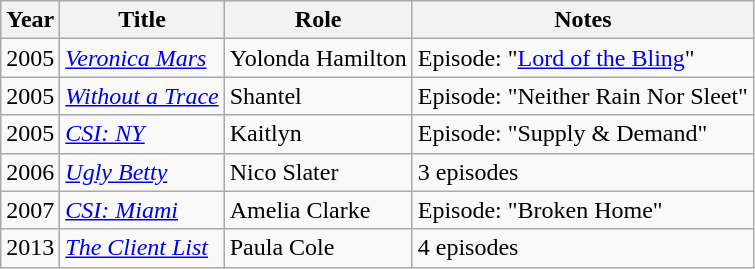<table class="wikitable sortable">
<tr>
<th>Year</th>
<th>Title</th>
<th>Role</th>
<th>Notes</th>
</tr>
<tr>
<td>2005</td>
<td><em><a href='#'>Veronica Mars</a></em></td>
<td>Yolonda Hamilton</td>
<td>Episode: "<a href='#'>Lord of the Bling</a>"</td>
</tr>
<tr>
<td>2005</td>
<td><em><a href='#'>Without a Trace</a></em></td>
<td>Shantel</td>
<td>Episode: "Neither Rain Nor Sleet"</td>
</tr>
<tr>
<td>2005</td>
<td><em><a href='#'>CSI: NY</a></em></td>
<td>Kaitlyn</td>
<td>Episode: "Supply & Demand"</td>
</tr>
<tr>
<td>2006</td>
<td><em><a href='#'>Ugly Betty</a></em></td>
<td>Nico Slater</td>
<td>3 episodes</td>
</tr>
<tr>
<td>2007</td>
<td><em><a href='#'>CSI: Miami</a></em></td>
<td>Amelia Clarke</td>
<td>Episode: "Broken Home"</td>
</tr>
<tr>
<td>2013</td>
<td><em><a href='#'>The Client List</a></em></td>
<td>Paula Cole</td>
<td>4 episodes</td>
</tr>
</table>
